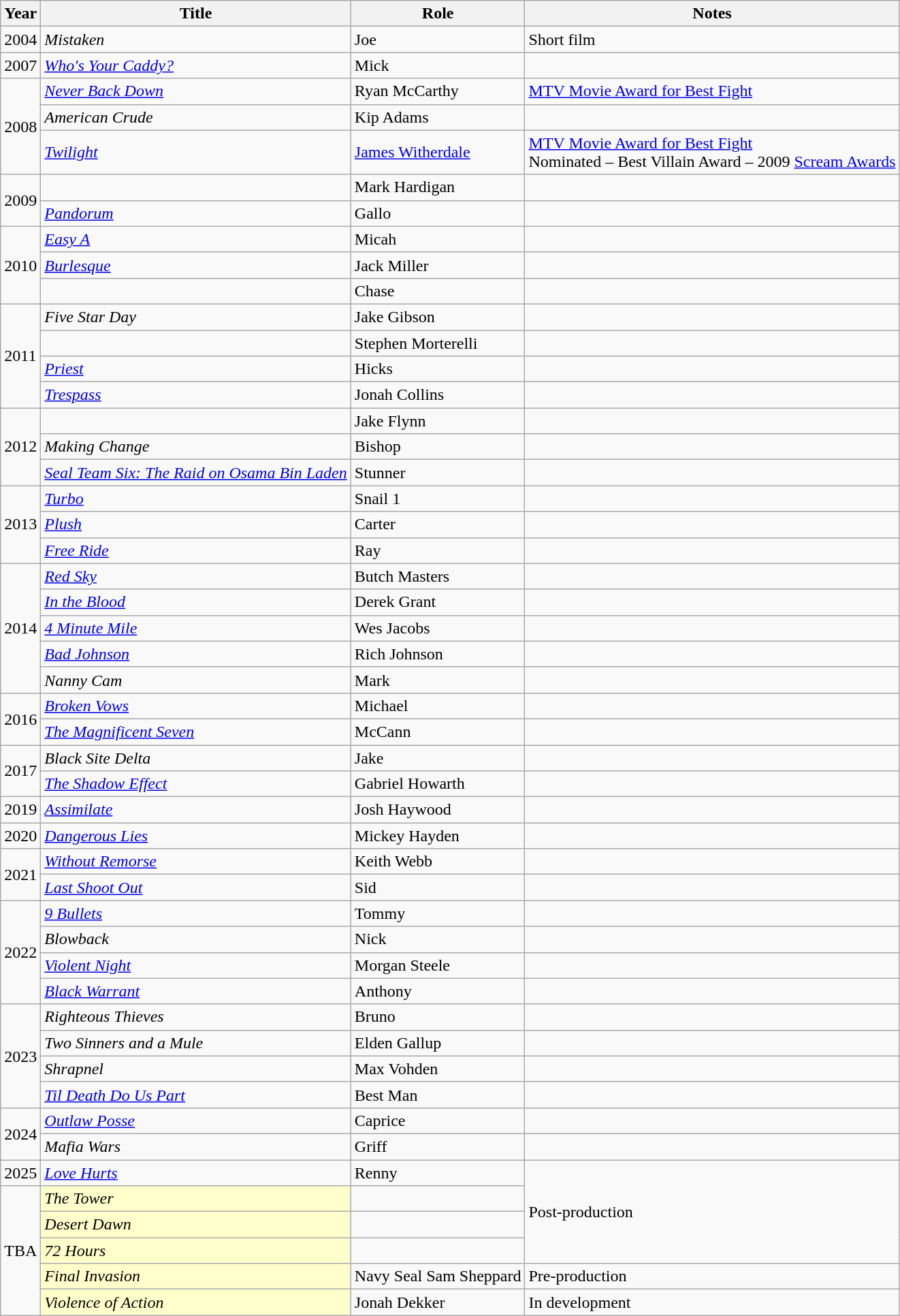<table class="wikitable sortable">
<tr>
<th>Year</th>
<th>Title</th>
<th>Role</th>
<th class="unsortable">Notes</th>
</tr>
<tr>
<td>2004</td>
<td><em> Mistaken</em></td>
<td>Joe</td>
<td>Short film</td>
</tr>
<tr>
<td>2007</td>
<td><em><a href='#'>Who's Your Caddy?</a></em></td>
<td>Mick</td>
<td></td>
</tr>
<tr>
<td rowspan=3>2008</td>
<td><em><a href='#'>Never Back Down</a></em></td>
<td>Ryan McCarthy</td>
<td><a href='#'>MTV Movie Award for Best Fight</a> </td>
</tr>
<tr>
<td><em>American Crude</em></td>
<td>Kip Adams</td>
<td></td>
</tr>
<tr>
<td><em><a href='#'>Twilight</a></em></td>
<td><a href='#'>James Witherdale</a></td>
<td><a href='#'>MTV Movie Award for Best Fight</a> <br>Nominated – Best Villain Award – 2009 <a href='#'>Scream Awards</a></td>
</tr>
<tr>
<td rowspan=2>2009</td>
<td><em></em></td>
<td>Mark Hardigan</td>
<td></td>
</tr>
<tr>
<td><em><a href='#'>Pandorum</a></em></td>
<td>Gallo</td>
<td></td>
</tr>
<tr>
<td rowspan=3>2010</td>
<td><em><a href='#'>Easy A</a></em></td>
<td>Micah</td>
<td></td>
</tr>
<tr>
<td><em><a href='#'>Burlesque</a></em></td>
<td>Jack Miller</td>
<td></td>
</tr>
<tr>
<td><em></em></td>
<td>Chase</td>
<td></td>
</tr>
<tr>
<td rowspan=4>2011</td>
<td><em>Five Star Day</em></td>
<td>Jake Gibson</td>
<td></td>
</tr>
<tr>
<td><em></em></td>
<td>Stephen Morterelli</td>
<td></td>
</tr>
<tr>
<td><em><a href='#'>Priest</a></em></td>
<td>Hicks</td>
<td></td>
</tr>
<tr>
<td><em><a href='#'>Trespass</a></em></td>
<td>Jonah Collins</td>
<td></td>
</tr>
<tr>
<td rowspan=3>2012</td>
<td><em></em></td>
<td>Jake Flynn</td>
<td></td>
</tr>
<tr>
<td><em>Making Change</em></td>
<td>Bishop</td>
<td></td>
</tr>
<tr>
<td><em><a href='#'>Seal Team Six: The Raid on Osama Bin Laden</a></em></td>
<td>Stunner</td>
<td></td>
</tr>
<tr>
<td rowspan=3>2013</td>
<td><em><a href='#'>Turbo</a></em></td>
<td>Snail 1</td>
<td></td>
</tr>
<tr>
<td><em><a href='#'>Plush</a></em></td>
<td>Carter</td>
<td></td>
</tr>
<tr>
<td><em><a href='#'>Free Ride</a></em></td>
<td>Ray</td>
<td></td>
</tr>
<tr>
<td rowspan=5>2014</td>
<td><em><a href='#'>Red Sky</a></em></td>
<td>Butch Masters</td>
<td></td>
</tr>
<tr>
<td><em><a href='#'>In the Blood</a></em></td>
<td>Derek Grant</td>
<td></td>
</tr>
<tr>
<td><em><a href='#'>4 Minute Mile</a></em></td>
<td>Wes Jacobs</td>
<td></td>
</tr>
<tr>
<td><em><a href='#'>Bad Johnson</a></em></td>
<td>Rich Johnson</td>
<td></td>
</tr>
<tr>
<td><em>Nanny Cam</em></td>
<td>Mark</td>
<td></td>
</tr>
<tr>
<td rowspan=2>2016</td>
<td><em><a href='#'>Broken Vows</a></em></td>
<td>Michael</td>
<td></td>
</tr>
<tr>
<td><em><a href='#'>The Magnificent Seven</a></em></td>
<td>McCann</td>
<td></td>
</tr>
<tr>
<td rowspan=2>2017</td>
<td><em>Black Site Delta</em></td>
<td>Jake</td>
<td></td>
</tr>
<tr>
<td><em><a href='#'>The Shadow Effect</a></em></td>
<td>Gabriel Howarth</td>
<td></td>
</tr>
<tr>
<td>2019</td>
<td><em><a href='#'>Assimilate</a></em></td>
<td>Josh Haywood</td>
<td></td>
</tr>
<tr>
<td>2020</td>
<td><em><a href='#'>Dangerous Lies</a></em></td>
<td>Mickey Hayden</td>
<td></td>
</tr>
<tr>
<td rowspan=2>2021</td>
<td><em><a href='#'>Without Remorse</a></em></td>
<td>Keith Webb</td>
<td></td>
</tr>
<tr>
<td><em><a href='#'>Last Shoot Out</a></em></td>
<td>Sid</td>
<td></td>
</tr>
<tr>
<td rowspan=4>2022</td>
<td><em><a href='#'>9 Bullets</a></em></td>
<td>Tommy</td>
<td></td>
</tr>
<tr>
<td><em>Blowback</em></td>
<td>Nick</td>
<td></td>
</tr>
<tr>
<td><em><a href='#'>Violent Night</a></em></td>
<td>Morgan Steele</td>
<td></td>
</tr>
<tr>
<td><em><a href='#'>Black Warrant</a></em></td>
<td>Anthony</td>
<td></td>
</tr>
<tr>
<td rowspan="4">2023</td>
<td><em>Righteous Thieves</em></td>
<td>Bruno</td>
<td></td>
</tr>
<tr>
<td><em>Two Sinners and a Mule</em></td>
<td>Elden Gallup</td>
<td></td>
</tr>
<tr>
<td><em>Shrapnel</em></td>
<td>Max Vohden</td>
<td></td>
</tr>
<tr>
<td><em><a href='#'>Til Death Do Us Part</a></em></td>
<td>Best Man</td>
<td></td>
</tr>
<tr>
<td rowspan="2">2024</td>
<td><em><a href='#'>Outlaw Posse</a></em></td>
<td>Caprice</td>
<td></td>
</tr>
<tr>
<td><em>Mafia Wars</em></td>
<td>Griff</td>
<td></td>
</tr>
<tr>
<td>2025</td>
<td><em><a href='#'>Love Hurts</a></em></td>
<td>Renny</td>
<td rowspan="4">Post-production</td>
</tr>
<tr>
<td rowspan="5">TBA</td>
<td style=background:#FFFFCC;><em>The Tower</em> </td>
<td></td>
</tr>
<tr>
<td style="background:#FFFFCC;"><em>Desert Dawn</em> </td>
<td></td>
</tr>
<tr>
<td style="background:#FFFFCC;"><em>72 Hours</em> </td>
<td></td>
</tr>
<tr>
<td style="background:#FFFFCC;"><em>Final Invasion</em> </td>
<td>Navy Seal Sam Sheppard</td>
<td>Pre-production</td>
</tr>
<tr>
<td style="background:#FFFFCC;"><em>Violence of Action</em> </td>
<td>Jonah Dekker</td>
<td>In development</td>
</tr>
</table>
